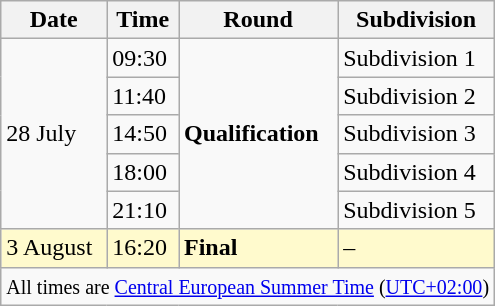<table class="wikitable">
<tr>
<th>Date</th>
<th>Time</th>
<th>Round</th>
<th>Subdivision</th>
</tr>
<tr>
<td rowspan=5>28 July</td>
<td>09:30</td>
<td rowspan=5><strong>Qualification</strong></td>
<td>Subdivision 1</td>
</tr>
<tr>
<td>11:40</td>
<td>Subdivision 2</td>
</tr>
<tr>
<td>14:50</td>
<td>Subdivision 3</td>
</tr>
<tr>
<td>18:00</td>
<td>Subdivision 4</td>
</tr>
<tr>
<td>21:10</td>
<td>Subdivision 5</td>
</tr>
<tr style=background:lemonchiffon>
<td>3 August</td>
<td>16:20</td>
<td><strong>Final</strong></td>
<td>–</td>
</tr>
<tr>
<td colspan=4 align=center><small>All times are <a href='#'>Central European Summer Time</a> (<a href='#'>UTC+02:00</a>)</small></td>
</tr>
</table>
